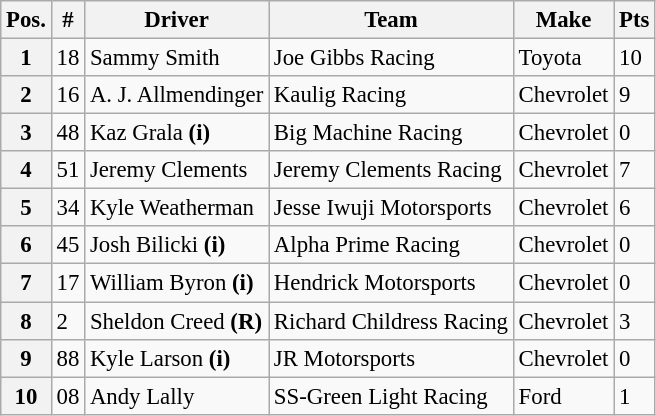<table class="wikitable" style="font-size:95%">
<tr>
<th>Pos.</th>
<th>#</th>
<th>Driver</th>
<th>Team</th>
<th>Make</th>
<th>Pts</th>
</tr>
<tr>
<th>1</th>
<td>18</td>
<td>Sammy Smith</td>
<td>Joe Gibbs Racing</td>
<td>Toyota</td>
<td>10</td>
</tr>
<tr>
<th>2</th>
<td>16</td>
<td>A. J. Allmendinger</td>
<td>Kaulig Racing</td>
<td>Chevrolet</td>
<td>9</td>
</tr>
<tr>
<th>3</th>
<td>48</td>
<td>Kaz Grala <strong>(i)</strong></td>
<td>Big Machine Racing</td>
<td>Chevrolet</td>
<td>0</td>
</tr>
<tr>
<th>4</th>
<td>51</td>
<td>Jeremy Clements</td>
<td>Jeremy Clements Racing</td>
<td>Chevrolet</td>
<td>7</td>
</tr>
<tr>
<th>5</th>
<td>34</td>
<td>Kyle Weatherman</td>
<td>Jesse Iwuji Motorsports</td>
<td>Chevrolet</td>
<td>6</td>
</tr>
<tr>
<th>6</th>
<td>45</td>
<td>Josh Bilicki <strong>(i)</strong></td>
<td>Alpha Prime Racing</td>
<td>Chevrolet</td>
<td>0</td>
</tr>
<tr>
<th>7</th>
<td>17</td>
<td>William Byron <strong>(i)</strong></td>
<td>Hendrick Motorsports</td>
<td>Chevrolet</td>
<td>0</td>
</tr>
<tr>
<th>8</th>
<td>2</td>
<td>Sheldon Creed <strong>(R)</strong></td>
<td>Richard Childress Racing</td>
<td>Chevrolet</td>
<td>3</td>
</tr>
<tr>
<th>9</th>
<td>88</td>
<td>Kyle Larson <strong>(i)</strong></td>
<td>JR Motorsports</td>
<td>Chevrolet</td>
<td>0</td>
</tr>
<tr>
<th>10</th>
<td>08</td>
<td>Andy Lally</td>
<td>SS-Green Light Racing</td>
<td>Ford</td>
<td>1</td>
</tr>
</table>
